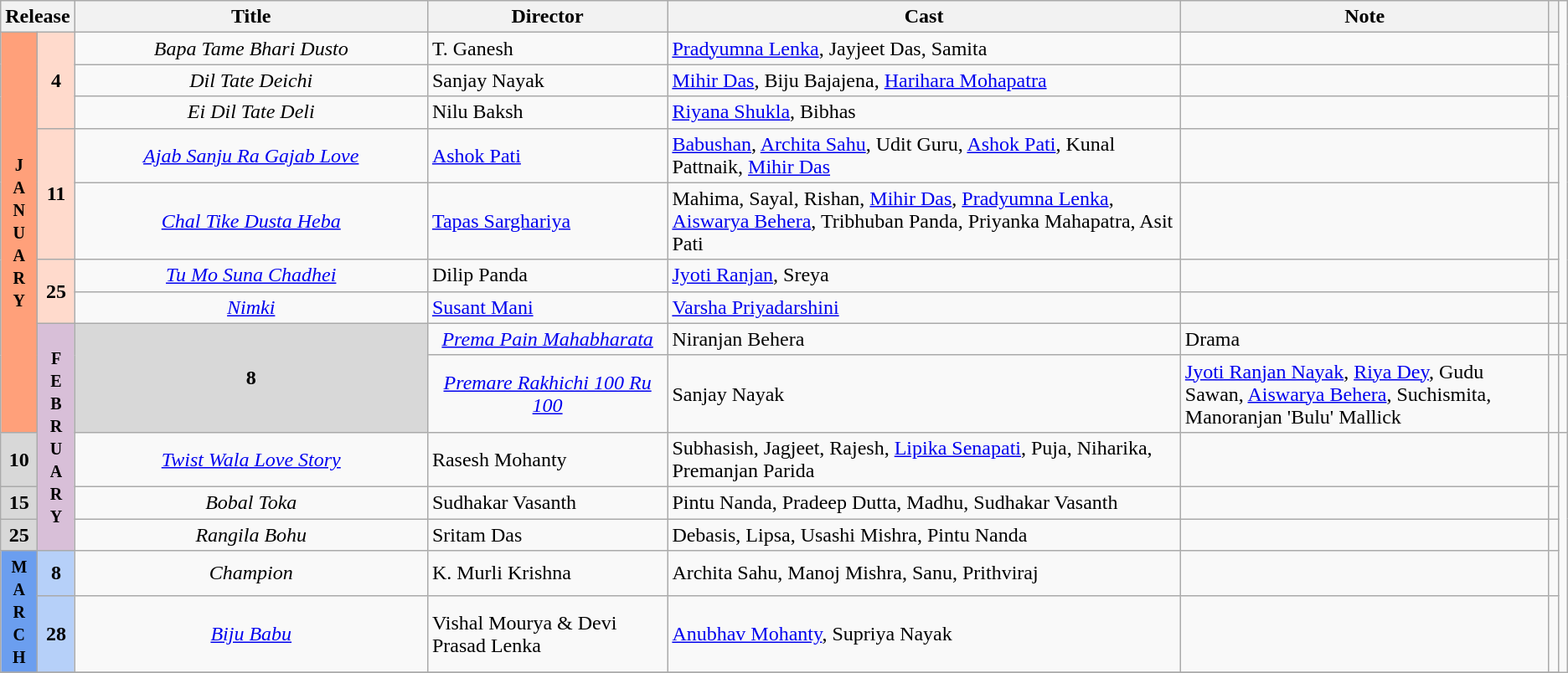<table class="wikitable sortable">
<tr>
<th colspan="2" class="unsortable">Release</th>
<th scope="col" style="width:24%;">Title</th>
<th scope="col" style="width:16%;">Director</th>
<th scope="col" style="width:35%;" class="unsortable">Cast</th>
<th scope="col" style="width:35%;">Note</th>
<th scope="col" class="unsortable"></th>
</tr>
<tr>
<td rowspan="9" style="text-align:center; background:#ffa07a;"><small><strong>J<br>A<br>N<br>U<br>A<br>R<br>Y</strong></small></td>
<td rowspan="3" style="text-align:center; background:#ffdacc;"><strong>4</strong></td>
<td style="text-align:center;"><em>Bapa Tame Bhari Dusto</em></td>
<td>T. Ganesh</td>
<td><a href='#'>Pradyumna Lenka</a>, Jayjeet Das, Samita</td>
<td></td>
<td></td>
</tr>
<tr>
<td style="text-align:center;"><em>Dil Tate Deichi</em></td>
<td>Sanjay Nayak</td>
<td><a href='#'>Mihir Das</a>, Biju Bajajena, <a href='#'>Harihara Mohapatra</a></td>
<td></td>
<td></td>
</tr>
<tr>
<td style="text-align:center;"><em>Ei Dil Tate Deli</em></td>
<td>Nilu Baksh</td>
<td><a href='#'>Riyana Shukla</a>, Bibhas</td>
<td></td>
<td></td>
</tr>
<tr>
<td rowspan="2" style="text-align:center; background:#ffdacc;"><strong>11</strong></td>
<td style="text-align:center;"><em><a href='#'>Ajab Sanju Ra Gajab Love</a></em></td>
<td><a href='#'>Ashok Pati</a></td>
<td><a href='#'>Babushan</a>, <a href='#'>Archita Sahu</a>, Udit Guru, <a href='#'>Ashok Pati</a>, Kunal Pattnaik, <a href='#'>Mihir Das</a></td>
<td></td>
<td></td>
</tr>
<tr>
<td style="text-align:center;"><em><a href='#'>Chal Tike Dusta Heba</a></em></td>
<td><a href='#'>Tapas Sarghariya</a></td>
<td>Mahima, Sayal, Rishan, <a href='#'>Mihir Das</a>, <a href='#'>Pradyumna Lenka</a>, <a href='#'>Aiswarya Behera</a>, Tribhuban Panda, Priyanka Mahapatra, Asit Pati</td>
<td></td>
<td></td>
</tr>
<tr>
<td rowspan="2" style="text-align:center; background:#ffdacc;"><strong>25</strong></td>
<td style="text-align:center;"><em><a href='#'>Tu Mo Suna Chadhei</a></em></td>
<td>Dilip Panda</td>
<td><a href='#'>Jyoti Ranjan</a>, Sreya</td>
<td></td>
<td></td>
</tr>
<tr>
<td style="text-align:center;"><em><a href='#'>Nimki</a></em></td>
<td><a href='#'>Susant Mani</a></td>
<td><a href='#'>Varsha Priyadarshini</a></td>
<td></td>
<td></td>
</tr>
<tr>
<td rowspan="5" style="text-align:center; background:thistle;"><small><strong>F<br>E<br>B<br>R<br>U<br>A<br>R<br>Y</strong></small></td>
<td rowspan="2" style="text-align:center; background:#d8d8d8;"><strong>8</strong></td>
<td style="text-align:center;"><em><a href='#'>Prema Pain Mahabharata</a></em></td>
<td>Niranjan Behera</td>
<td>Drama</td>
<td></td>
<td></td>
</tr>
<tr>
<td style="text-align:center;"><em><a href='#'>Premare Rakhichi 100 Ru 100</a></em></td>
<td>Sanjay Nayak</td>
<td><a href='#'>Jyoti Ranjan Nayak</a>, <a href='#'>Riya Dey</a>, Gudu Sawan, <a href='#'>Aiswarya Behera</a>, Suchismita, Manoranjan 'Bulu' Mallick</td>
<td></td>
<td></td>
</tr>
<tr>
<td rowspan="1" style="text-align:center; background:#d8d8d8;"><strong>10</strong></td>
<td style="text-align:center;"><em><a href='#'>Twist Wala Love Story</a></em></td>
<td>Rasesh Mohanty</td>
<td>Subhasish, Jagjeet, Rajesh, <a href='#'>Lipika Senapati</a>, Puja, Niharika, Premanjan Parida</td>
<td></td>
<td></td>
</tr>
<tr>
<td rowspan="1" style="text-align:center; background:#d8d8d8;"><strong>15</strong></td>
<td style="text-align:center;"><em>Bobal Toka</em></td>
<td>Sudhakar Vasanth</td>
<td>Pintu Nanda, Pradeep Dutta, Madhu, Sudhakar Vasanth</td>
<td></td>
<td></td>
</tr>
<tr>
<td rowspan="1" style="text-align:center; background:#d8d8d8;"><strong>25</strong></td>
<td style="text-align:center;"><em>Rangila Bohu</em></td>
<td>Sritam Das</td>
<td>Debasis, Lipsa, Usashi Mishra, Pintu Nanda</td>
<td></td>
<td></td>
</tr>
<tr>
<td rowspan="2" style="text-align:center; background:#6b9eef;"><small><strong>M<br>A<br>R<br>C<br>H</strong></small></td>
<td rowspan="1" style="text-align:center; background:#b6d0f9;"><strong>8</strong></td>
<td style="text-align:center;"><em>Champion</em></td>
<td>K. Murli Krishna</td>
<td>Archita Sahu, Manoj Mishra, Sanu, Prithviraj</td>
<td></td>
<td></td>
</tr>
<tr>
<td rowspan="1" style="text-align:center; background:#b6d0f9;"><strong>28</strong></td>
<td style="text-align:center;"><em><a href='#'>Biju Babu</a></em></td>
<td>Vishal Mourya & Devi Prasad Lenka</td>
<td><a href='#'>Anubhav Mohanty</a>, Supriya Nayak</td>
<td></td>
<td></td>
</tr>
<tr>
</tr>
</table>
